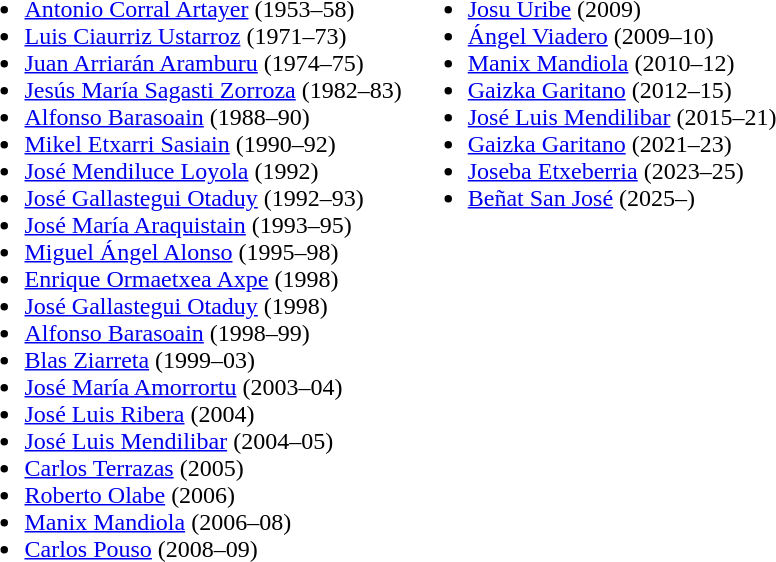<table>
<tr style="vertical-align: top;">
<td><br><ul><li> <a href='#'>Antonio Corral Artayer</a> (1953–58)</li><li> <a href='#'>Luis Ciaurriz Ustarroz</a> (1971–73)</li><li> <a href='#'>Juan Arriarán Aramburu</a>  (1974–75)</li><li> <a href='#'>Jesús María Sagasti Zorroza</a> (1982–83)</li><li> <a href='#'>Alfonso Barasoain</a> (1988–90)</li><li> <a href='#'>Mikel Etxarri Sasiain</a> (1990–92)</li><li> <a href='#'>José Mendiluce Loyola</a> (1992)</li><li> <a href='#'>José Gallastegui Otaduy</a> (1992–93)</li><li> <a href='#'>José María Araquistain</a> (1993–95)</li><li> <a href='#'>Miguel Ángel Alonso</a> (1995–98)</li><li> <a href='#'>Enrique Ormaetxea Axpe</a> (1998)</li><li> <a href='#'>José Gallastegui Otaduy</a> (1998)</li><li> <a href='#'>Alfonso Barasoain</a> (1998–99)</li><li> <a href='#'>Blas Ziarreta</a> (1999–03)</li><li> <a href='#'>José María Amorrortu</a> (2003–04)</li><li> <a href='#'>José Luis Ribera</a> (2004)</li><li> <a href='#'>José Luis Mendilibar</a> (2004–05)</li><li> <a href='#'>Carlos Terrazas</a> (2005)</li><li> <a href='#'>Roberto Olabe</a> (2006)</li><li> <a href='#'>Manix Mandiola</a> (2006–08)</li><li> <a href='#'>Carlos Pouso</a> (2008–09)</li></ul></td>
<td><br><ul><li> <a href='#'>Josu Uribe</a> (2009)</li><li> <a href='#'>Ángel Viadero</a> (2009–10)</li><li> <a href='#'>Manix Mandiola</a> (2010–12)</li><li> <a href='#'>Gaizka Garitano</a> (2012–15)</li><li> <a href='#'>José Luis Mendilibar</a> (2015–21)</li><li> <a href='#'>Gaizka Garitano</a> (2021–23)</li><li> <a href='#'>Joseba Etxeberria</a> (2023–25)</li><li> <a href='#'>Beñat San José</a> (2025–)</li></ul></td>
</tr>
</table>
